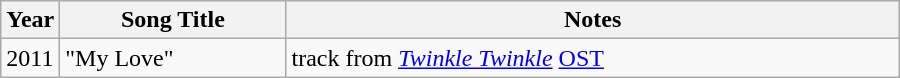<table class="wikitable" style="width:600px">
<tr>
<th width=10>Year</th>
<th>Song Title</th>
<th>Notes</th>
</tr>
<tr>
<td>2011</td>
<td>"My Love" </td>
<td>track from <em><a href='#'>Twinkle Twinkle</a></em> <a href='#'>OST</a></td>
</tr>
</table>
